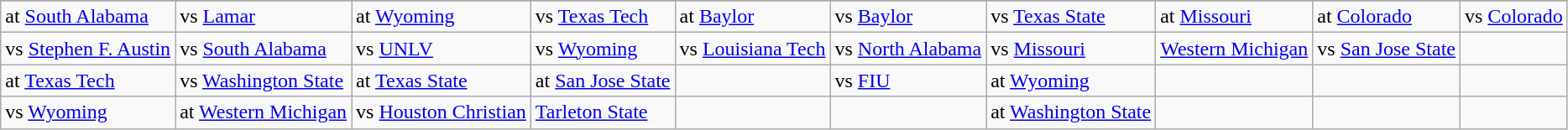<table class="wikitable">
<tr>
</tr>
<tr>
<td>at <a href='#'>South Alabama</a></td>
<td>vs <a href='#'>Lamar</a></td>
<td>at <a href='#'>Wyoming</a></td>
<td>vs <a href='#'>Texas Tech</a></td>
<td>at <a href='#'>Baylor</a></td>
<td>vs <a href='#'>Baylor</a></td>
<td>vs <a href='#'>Texas State</a></td>
<td>at <a href='#'>Missouri</a></td>
<td>at <a href='#'>Colorado</a></td>
<td>vs <a href='#'>Colorado</a></td>
</tr>
<tr>
<td>vs <a href='#'>Stephen F. Austin</a></td>
<td>vs <a href='#'>South Alabama</a></td>
<td>vs <a href='#'>UNLV</a></td>
<td>vs <a href='#'>Wyoming</a></td>
<td>vs <a href='#'>Louisiana Tech</a></td>
<td>vs <a href='#'>North Alabama</a></td>
<td>vs <a href='#'>Missouri</a></td>
<td><a href='#'>Western Michigan</a></td>
<td>vs <a href='#'>San Jose State</a></td>
<td></td>
</tr>
<tr>
<td>at <a href='#'>Texas Tech</a></td>
<td>vs <a href='#'>Washington State</a></td>
<td>at <a href='#'>Texas State</a></td>
<td>at <a href='#'>San Jose State</a></td>
<td></td>
<td>vs <a href='#'>FIU</a></td>
<td>at <a href='#'>Wyoming</a></td>
<td></td>
<td></td>
<td></td>
</tr>
<tr>
<td>vs <a href='#'>Wyoming</a></td>
<td>at <a href='#'>Western Michigan</a></td>
<td>vs <a href='#'>Houston Christian</a></td>
<td><a href='#'>Tarleton State</a></td>
<td></td>
<td></td>
<td>at <a href='#'>Washington State</a></td>
<td></td>
<td></td>
<td></td>
</tr>
</table>
